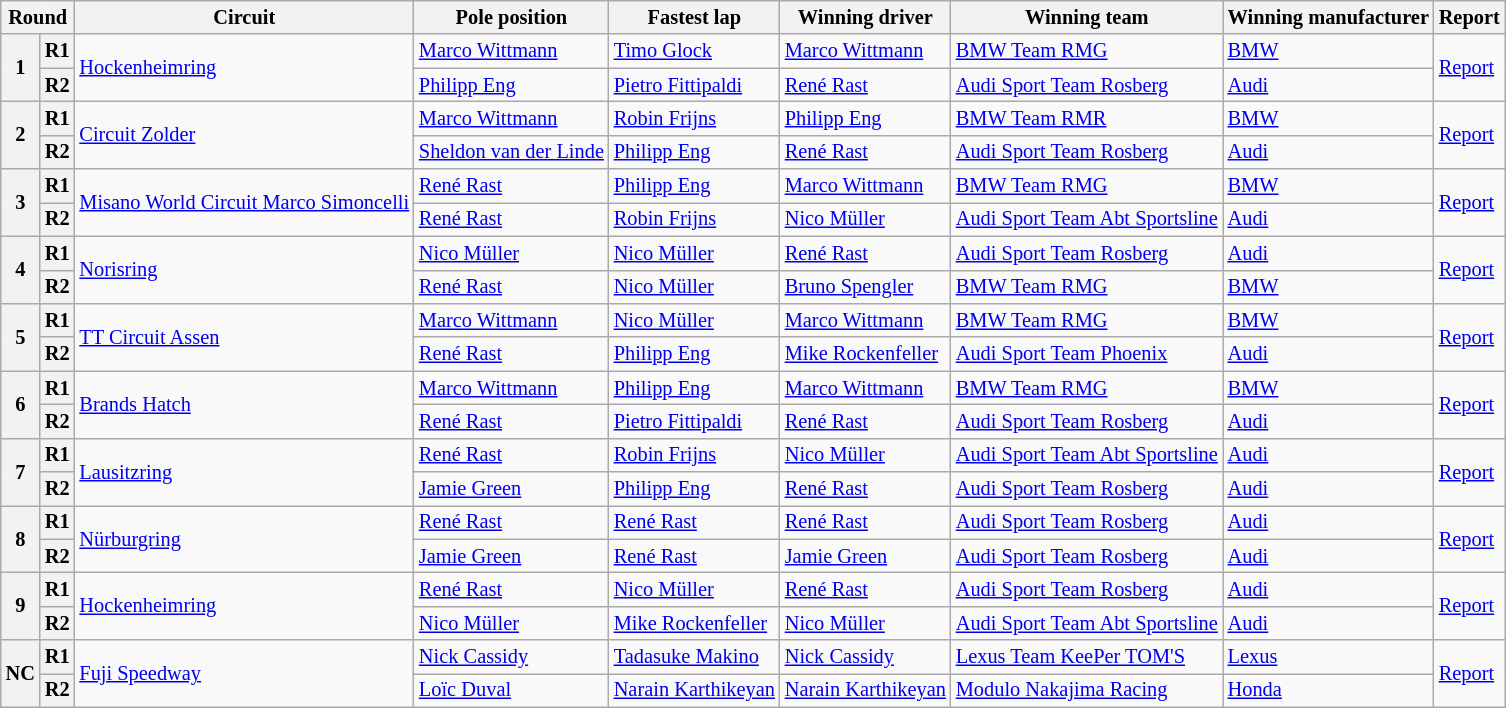<table class="wikitable" style="font-size:85%;">
<tr>
<th colspan=2>Round</th>
<th>Circuit</th>
<th>Pole position</th>
<th>Fastest lap</th>
<th>Winning driver</th>
<th>Winning team</th>
<th>Winning manufacturer</th>
<th>Report</th>
</tr>
<tr>
<th rowspan=2>1</th>
<th>R1</th>
<td rowspan=2> <a href='#'>Hockenheimring</a></td>
<td> <a href='#'>Marco Wittmann</a></td>
<td> <a href='#'>Timo Glock</a></td>
<td> <a href='#'>Marco Wittmann</a></td>
<td><a href='#'>BMW Team RMG</a></td>
<td><a href='#'>BMW</a></td>
<td rowspan=2><a href='#'>Report</a></td>
</tr>
<tr>
<th>R2</th>
<td> <a href='#'>Philipp Eng</a></td>
<td> <a href='#'>Pietro Fittipaldi</a></td>
<td> <a href='#'>René Rast</a></td>
<td><a href='#'>Audi Sport Team Rosberg</a></td>
<td><a href='#'>Audi</a></td>
</tr>
<tr>
<th rowspan=2>2</th>
<th>R1</th>
<td rowspan=2> <a href='#'>Circuit Zolder</a></td>
<td> <a href='#'>Marco Wittmann</a></td>
<td> <a href='#'>Robin Frijns</a></td>
<td> <a href='#'>Philipp Eng</a></td>
<td><a href='#'>BMW Team RMR</a></td>
<td><a href='#'>BMW</a></td>
<td rowspan=2><a href='#'>Report</a></td>
</tr>
<tr>
<th>R2</th>
<td> <a href='#'>Sheldon van der Linde</a></td>
<td> <a href='#'>Philipp Eng</a></td>
<td> <a href='#'>René Rast</a></td>
<td><a href='#'>Audi Sport Team Rosberg</a></td>
<td><a href='#'>Audi</a></td>
</tr>
<tr>
<th rowspan=2>3</th>
<th>R1</th>
<td rowspan=2> <a href='#'>Misano World Circuit Marco Simoncelli</a></td>
<td> <a href='#'>René Rast</a></td>
<td> <a href='#'>Philipp Eng</a></td>
<td> <a href='#'>Marco Wittmann</a></td>
<td><a href='#'>BMW Team RMG</a></td>
<td><a href='#'>BMW</a></td>
<td rowspan=2><a href='#'>Report</a></td>
</tr>
<tr>
<th>R2</th>
<td> <a href='#'>René Rast</a></td>
<td> <a href='#'>Robin Frijns</a></td>
<td> <a href='#'>Nico Müller</a></td>
<td><a href='#'>Audi Sport Team Abt Sportsline</a></td>
<td><a href='#'>Audi</a></td>
</tr>
<tr>
<th rowspan=2>4</th>
<th>R1</th>
<td rowspan=2> <a href='#'>Norisring</a></td>
<td> <a href='#'>Nico Müller</a></td>
<td> <a href='#'>Nico Müller</a></td>
<td> <a href='#'>René Rast</a></td>
<td><a href='#'>Audi Sport Team Rosberg</a></td>
<td><a href='#'>Audi</a></td>
<td rowspan=2><a href='#'>Report</a></td>
</tr>
<tr>
<th>R2</th>
<td> <a href='#'>René Rast</a></td>
<td> <a href='#'>Nico Müller</a></td>
<td> <a href='#'>Bruno Spengler</a></td>
<td><a href='#'>BMW Team RMG</a></td>
<td><a href='#'>BMW</a></td>
</tr>
<tr>
<th rowspan=2>5</th>
<th>R1</th>
<td rowspan=2> <a href='#'>TT Circuit Assen</a></td>
<td> <a href='#'>Marco Wittmann</a></td>
<td> <a href='#'>Nico Müller</a></td>
<td> <a href='#'>Marco Wittmann</a></td>
<td><a href='#'>BMW Team RMG</a></td>
<td><a href='#'>BMW</a></td>
<td rowspan=2><a href='#'>Report</a></td>
</tr>
<tr>
<th>R2</th>
<td> <a href='#'>René Rast</a></td>
<td> <a href='#'>Philipp Eng</a></td>
<td> <a href='#'>Mike Rockenfeller</a></td>
<td><a href='#'>Audi Sport Team Phoenix</a></td>
<td><a href='#'>Audi</a></td>
</tr>
<tr>
<th rowspan=2>6</th>
<th>R1</th>
<td rowspan=2> <a href='#'>Brands Hatch</a></td>
<td> <a href='#'>Marco Wittmann</a></td>
<td> <a href='#'>Philipp Eng</a></td>
<td> <a href='#'>Marco Wittmann</a></td>
<td><a href='#'>BMW Team RMG</a></td>
<td><a href='#'>BMW</a></td>
<td rowspan=2><a href='#'>Report</a></td>
</tr>
<tr>
<th>R2</th>
<td> <a href='#'>René Rast</a></td>
<td> <a href='#'>Pietro Fittipaldi</a></td>
<td> <a href='#'>René Rast</a></td>
<td><a href='#'>Audi Sport Team Rosberg</a></td>
<td><a href='#'>Audi</a></td>
</tr>
<tr>
<th rowspan=2>7</th>
<th>R1</th>
<td rowspan=2> <a href='#'>Lausitzring</a></td>
<td> <a href='#'>René Rast</a></td>
<td> <a href='#'>Robin Frijns</a></td>
<td> <a href='#'>Nico Müller</a></td>
<td><a href='#'>Audi Sport Team Abt Sportsline</a></td>
<td><a href='#'>Audi</a></td>
<td rowspan=2><a href='#'>Report</a></td>
</tr>
<tr>
<th>R2</th>
<td> <a href='#'>Jamie Green</a></td>
<td> <a href='#'>Philipp Eng</a></td>
<td> <a href='#'>René Rast</a></td>
<td><a href='#'>Audi Sport Team Rosberg</a></td>
<td><a href='#'>Audi</a></td>
</tr>
<tr>
<th rowspan=2>8</th>
<th>R1</th>
<td rowspan=2> <a href='#'>Nürburgring</a></td>
<td> <a href='#'>René Rast</a></td>
<td> <a href='#'>René Rast</a></td>
<td> <a href='#'>René Rast</a></td>
<td><a href='#'>Audi Sport Team Rosberg</a></td>
<td><a href='#'>Audi</a></td>
<td rowspan=2><a href='#'>Report</a></td>
</tr>
<tr>
<th>R2</th>
<td> <a href='#'>Jamie Green</a></td>
<td> <a href='#'>René Rast</a></td>
<td> <a href='#'>Jamie Green</a></td>
<td><a href='#'>Audi Sport Team Rosberg</a></td>
<td><a href='#'>Audi</a></td>
</tr>
<tr>
<th rowspan=2>9</th>
<th>R1</th>
<td rowspan=2> <a href='#'>Hockenheimring</a></td>
<td> <a href='#'>René Rast</a></td>
<td> <a href='#'>Nico Müller</a></td>
<td> <a href='#'>René Rast</a></td>
<td><a href='#'>Audi Sport Team Rosberg</a></td>
<td><a href='#'>Audi</a></td>
<td rowspan=2><a href='#'>Report</a></td>
</tr>
<tr>
<th>R2</th>
<td> <a href='#'>Nico Müller</a></td>
<td> <a href='#'>Mike Rockenfeller</a></td>
<td> <a href='#'>Nico Müller</a></td>
<td><a href='#'>Audi Sport Team Abt Sportsline</a></td>
<td><a href='#'>Audi</a></td>
</tr>
<tr>
<th rowspan="2">NC</th>
<th>R1</th>
<td rowspan="2"> <a href='#'>Fuji Speedway</a></td>
<td> <a href='#'>Nick Cassidy</a></td>
<td> <a href='#'>Tadasuke Makino</a></td>
<td> <a href='#'>Nick Cassidy</a></td>
<td><a href='#'>Lexus Team KeePer TOM'S</a></td>
<td><a href='#'>Lexus</a></td>
<td rowspan=2><a href='#'>Report</a></td>
</tr>
<tr>
<th>R2</th>
<td> <a href='#'>Loïc Duval</a></td>
<td> <a href='#'>Narain Karthikeyan</a></td>
<td> <a href='#'>Narain Karthikeyan</a></td>
<td><a href='#'>Modulo Nakajima Racing</a></td>
<td><a href='#'>Honda</a></td>
</tr>
</table>
